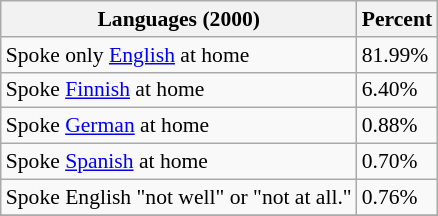<table class="wikitable sortable collapsible" style="font-size: 90%;">
<tr>
<th>Languages (2000) </th>
<th>Percent</th>
</tr>
<tr>
<td>Spoke only <a href='#'>English</a> at home</td>
<td>81.99%</td>
</tr>
<tr>
<td>Spoke <a href='#'>Finnish</a> at home</td>
<td>6.40%</td>
</tr>
<tr>
<td>Spoke <a href='#'>German</a> at home</td>
<td>0.88%</td>
</tr>
<tr>
<td>Spoke <a href='#'>Spanish</a> at home</td>
<td>0.70%</td>
</tr>
<tr>
<td>Spoke English "not well" or "not at all."</td>
<td>0.76%</td>
</tr>
<tr>
</tr>
</table>
